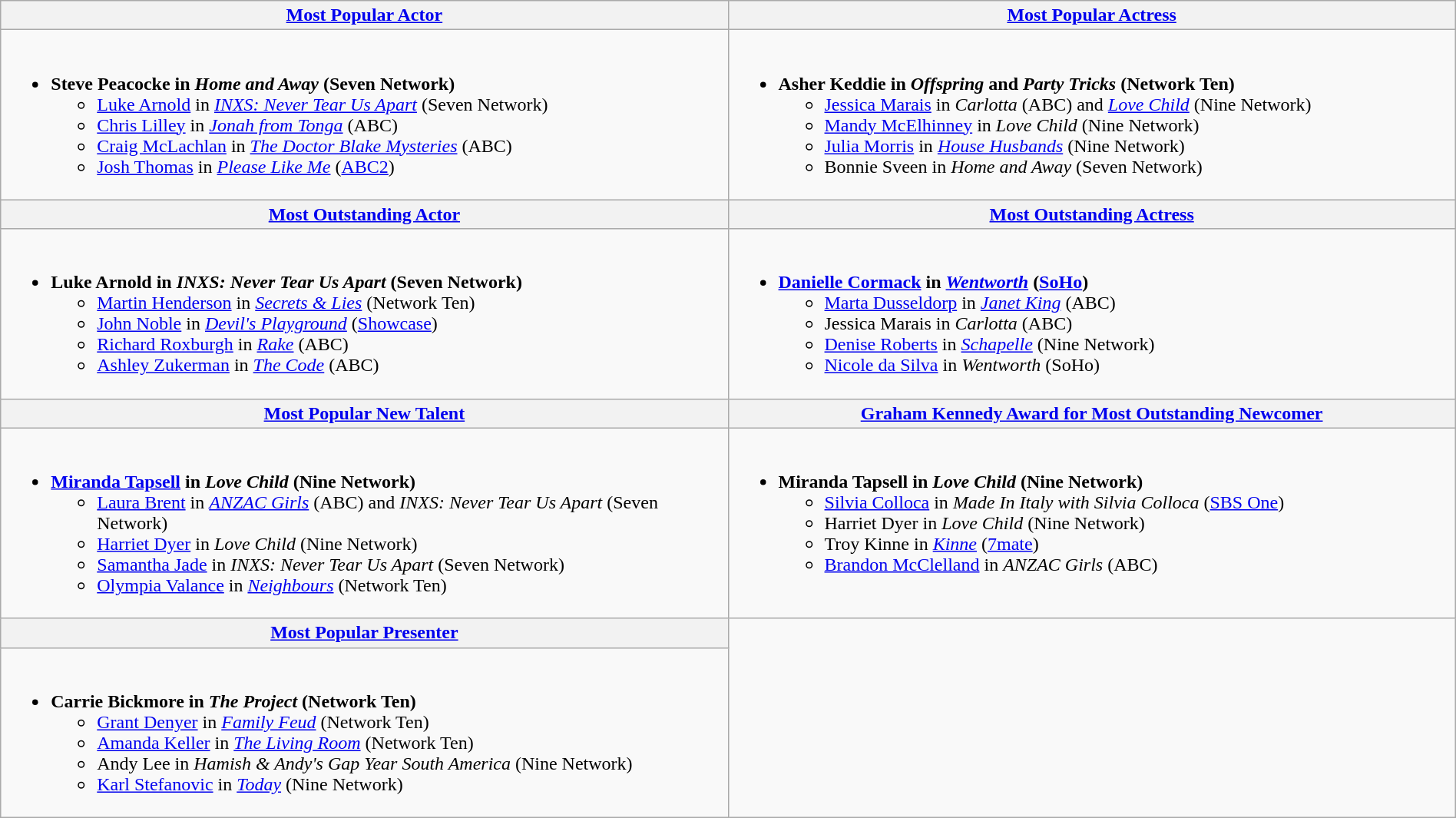<table class=wikitable width="100%">
<tr>
<th width="25%"><a href='#'>Most Popular Actor</a></th>
<th width="25%"><a href='#'>Most Popular Actress</a></th>
</tr>
<tr>
<td valign="top"><br><ul><li><strong>Steve Peacocke in <em>Home and Away</em> (Seven Network)</strong><ul><li><a href='#'>Luke Arnold</a> in <em><a href='#'>INXS: Never Tear Us Apart</a></em> (Seven Network)</li><li><a href='#'>Chris Lilley</a> in <em><a href='#'>Jonah from Tonga</a></em> (ABC)</li><li><a href='#'>Craig McLachlan</a> in <em><a href='#'>The Doctor Blake Mysteries</a></em> (ABC)</li><li><a href='#'>Josh Thomas</a> in <em><a href='#'>Please Like Me</a></em> (<a href='#'>ABC2</a>)</li></ul></li></ul></td>
<td valign="top"><br><ul><li><strong>Asher Keddie in <em>Offspring</em> and <em>Party Tricks</em> (Network Ten)</strong><ul><li><a href='#'>Jessica Marais</a> in <em>Carlotta</em> (ABC) and <em><a href='#'>Love Child</a></em> (Nine Network)</li><li><a href='#'>Mandy McElhinney</a> in <em>Love Child</em> (Nine Network)</li><li><a href='#'>Julia Morris</a> in <em><a href='#'>House Husbands</a></em> (Nine Network)</li><li>Bonnie Sveen in <em>Home and Away</em> (Seven Network)</li></ul></li></ul></td>
</tr>
<tr>
<th width="50%"><a href='#'>Most Outstanding Actor</a></th>
<th width="50%"><a href='#'>Most Outstanding Actress</a></th>
</tr>
<tr>
<td valign="top"><br><ul><li><strong>Luke Arnold in <em>INXS: Never Tear Us Apart</em> (Seven Network)</strong><ul><li><a href='#'>Martin Henderson</a> in <em><a href='#'>Secrets & Lies</a></em> (Network Ten)</li><li><a href='#'>John Noble</a> in <em><a href='#'>Devil's Playground</a></em> (<a href='#'>Showcase</a>)</li><li><a href='#'>Richard Roxburgh</a> in <em><a href='#'>Rake</a></em> (ABC)</li><li><a href='#'>Ashley Zukerman</a> in <em><a href='#'>The Code</a></em> (ABC)</li></ul></li></ul></td>
<td valign="top"><br><ul><li><strong><a href='#'>Danielle Cormack</a> in <em><a href='#'>Wentworth</a></em> (<a href='#'>SoHo</a>)</strong><ul><li><a href='#'>Marta Dusseldorp</a> in <em><a href='#'>Janet King</a></em> (ABC)</li><li>Jessica Marais in <em>Carlotta</em> (ABC)</li><li><a href='#'>Denise Roberts</a> in <em><a href='#'>Schapelle</a></em> (Nine Network)</li><li><a href='#'>Nicole da Silva</a> in <em>Wentworth</em> (SoHo)</li></ul></li></ul></td>
</tr>
<tr>
<th width="50%"><a href='#'>Most Popular New Talent</a></th>
<th width="50%"><a href='#'>Graham Kennedy Award for Most Outstanding Newcomer</a></th>
</tr>
<tr>
<td valign="top"><br><ul><li><strong><a href='#'>Miranda Tapsell</a> in <em>Love Child</em> (Nine Network)</strong><ul><li><a href='#'>Laura Brent</a> in <em><a href='#'>ANZAC Girls</a></em> (ABC) and <em>INXS: Never Tear Us Apart</em> (Seven Network)</li><li><a href='#'>Harriet Dyer</a> in <em>Love Child</em> (Nine Network)</li><li><a href='#'>Samantha Jade</a> in <em>INXS: Never Tear Us Apart</em> (Seven Network)</li><li><a href='#'>Olympia Valance</a> in <em><a href='#'>Neighbours</a></em> (Network Ten)</li></ul></li></ul></td>
<td valign="top"><br><ul><li><strong>Miranda Tapsell in <em>Love Child</em> (Nine Network)</strong><ul><li><a href='#'>Silvia Colloca</a> in <em>Made In Italy with Silvia Colloca</em> (<a href='#'>SBS One</a>)</li><li>Harriet Dyer in <em>Love Child</em> (Nine Network)</li><li>Troy Kinne in <em><a href='#'>Kinne</a></em> (<a href='#'>7mate</a>)</li><li><a href='#'>Brandon McClelland</a> in <em>ANZAC Girls</em> (ABC)</li></ul></li></ul></td>
</tr>
<tr>
<th width="25%"><a href='#'>Most Popular Presenter</a></th>
</tr>
<tr>
<td valign="top"><br><ul><li><strong>Carrie Bickmore in <em>The Project</em> (Network Ten)</strong><ul><li><a href='#'>Grant Denyer</a> in <em><a href='#'>Family Feud</a></em> (Network Ten)</li><li><a href='#'>Amanda Keller</a> in <em><a href='#'>The Living Room</a></em> (Network Ten)</li><li>Andy Lee in <em>Hamish & Andy's Gap Year South America</em> (Nine Network)</li><li><a href='#'>Karl Stefanovic</a> in <em><a href='#'>Today</a></em> (Nine Network)</li></ul></li></ul></td>
</tr>
</table>
